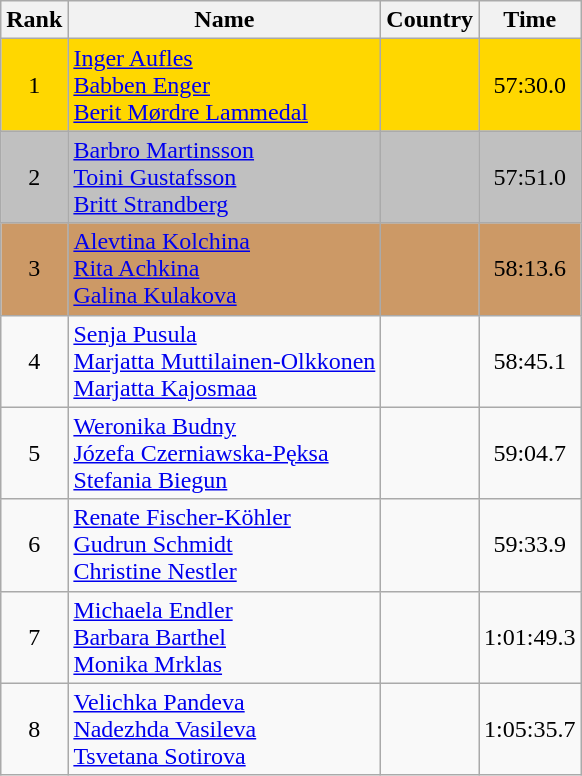<table class="wikitable sortable" style="text-align:center">
<tr>
<th>Rank</th>
<th>Name</th>
<th>Country</th>
<th>Time</th>
</tr>
<tr bgcolor=gold>
<td>1</td>
<td align="left"><a href='#'>Inger Aufles</a><br><a href='#'>Babben Enger</a><br><a href='#'>Berit Mørdre Lammedal</a></td>
<td align="left"></td>
<td>57:30.0</td>
</tr>
<tr bgcolor=silver>
<td>2</td>
<td align="left"><a href='#'>Barbro Martinsson</a><br><a href='#'>Toini Gustafsson</a><br><a href='#'>Britt Strandberg</a></td>
<td align="left"></td>
<td>57:51.0</td>
</tr>
<tr bgcolor=#CC9966>
<td>3</td>
<td align="left"><a href='#'>Alevtina Kolchina</a><br><a href='#'>Rita Achkina</a><br><a href='#'>Galina Kulakova</a></td>
<td align="left"></td>
<td>58:13.6</td>
</tr>
<tr>
<td>4</td>
<td align="left"><a href='#'>Senja Pusula</a><br><a href='#'>Marjatta Muttilainen-Olkkonen</a><br><a href='#'>Marjatta Kajosmaa</a></td>
<td align="left"></td>
<td>58:45.1</td>
</tr>
<tr>
<td>5</td>
<td align="left"><a href='#'>Weronika Budny</a><br><a href='#'>Józefa Czerniawska-Pęksa</a><br><a href='#'>Stefania Biegun</a></td>
<td align="left"></td>
<td>59:04.7</td>
</tr>
<tr>
<td>6</td>
<td align="left"><a href='#'>Renate Fischer-Köhler</a><br><a href='#'>Gudrun Schmidt</a><br><a href='#'>Christine Nestler</a></td>
<td align="left"></td>
<td>59:33.9</td>
</tr>
<tr>
<td>7</td>
<td align="left"><a href='#'>Michaela Endler</a><br><a href='#'>Barbara Barthel</a><br><a href='#'>Monika Mrklas</a></td>
<td align="left"></td>
<td>1:01:49.3</td>
</tr>
<tr>
<td>8</td>
<td align="left"><a href='#'>Velichka Pandeva</a><br><a href='#'>Nadezhda Vasileva</a><br><a href='#'>Tsvetana Sotirova</a></td>
<td align="left"></td>
<td>1:05:35.7</td>
</tr>
</table>
